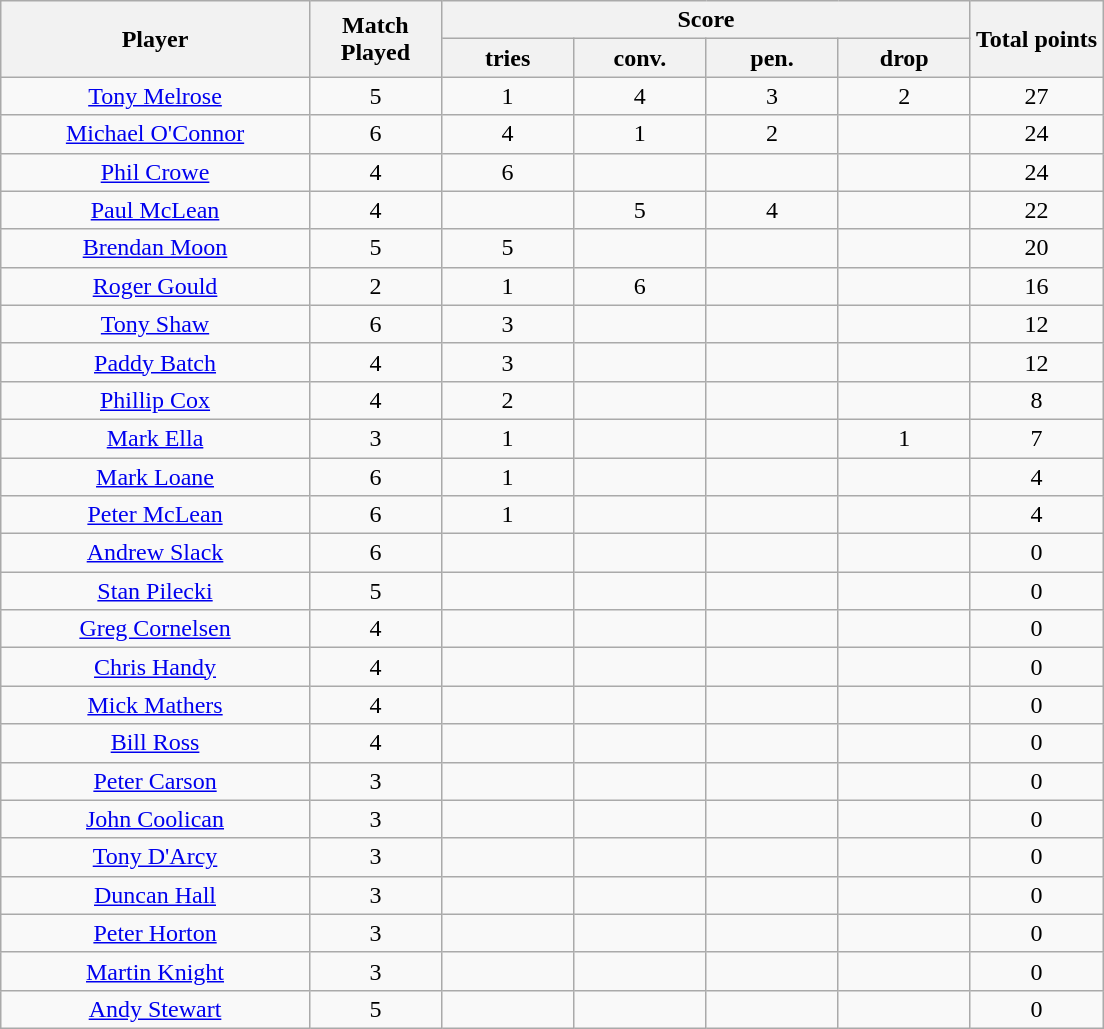<table class="wikitable">
<tr>
<th rowspan=2 width="28%">Player</th>
<th rowspan=2 width="12%">Match <br>Played</th>
<th colspan=4 width="48%">Score</th>
<th rowspan=2 width="12%">Total points</th>
</tr>
<tr>
<th width="12%">tries</th>
<th width="12%">conv.</th>
<th width="12%">pen.</th>
<th width="12%">drop</th>
</tr>
<tr align=center>
<td><a href='#'>Tony Melrose</a></td>
<td>5</td>
<td>1</td>
<td>4</td>
<td>3</td>
<td>2</td>
<td>27</td>
</tr>
<tr align=center>
<td><a href='#'>Michael O'Connor</a></td>
<td>6</td>
<td>4</td>
<td>1</td>
<td>2</td>
<td></td>
<td>24</td>
</tr>
<tr align=center>
<td><a href='#'>Phil Crowe</a></td>
<td>4</td>
<td>6</td>
<td></td>
<td></td>
<td></td>
<td>24</td>
</tr>
<tr align=center>
<td><a href='#'>Paul McLean</a></td>
<td>4</td>
<td></td>
<td>5</td>
<td>4</td>
<td></td>
<td>22</td>
</tr>
<tr align=center>
<td><a href='#'>Brendan Moon</a></td>
<td>5</td>
<td>5</td>
<td></td>
<td></td>
<td></td>
<td>20</td>
</tr>
<tr align=center>
<td><a href='#'>Roger Gould</a></td>
<td>2</td>
<td>1</td>
<td>6</td>
<td></td>
<td></td>
<td>16</td>
</tr>
<tr align=center>
<td><a href='#'>Tony Shaw</a></td>
<td>6</td>
<td>3</td>
<td></td>
<td></td>
<td></td>
<td>12</td>
</tr>
<tr align=center>
<td><a href='#'>Paddy Batch</a></td>
<td>4</td>
<td>3</td>
<td></td>
<td></td>
<td></td>
<td>12</td>
</tr>
<tr align=center>
<td><a href='#'>Phillip Cox</a></td>
<td>4</td>
<td>2</td>
<td></td>
<td></td>
<td></td>
<td>8</td>
</tr>
<tr align=center>
<td><a href='#'>Mark Ella</a></td>
<td>3</td>
<td>1</td>
<td></td>
<td></td>
<td>1</td>
<td>7</td>
</tr>
<tr align=center>
<td><a href='#'>Mark Loane</a></td>
<td>6</td>
<td>1</td>
<td></td>
<td></td>
<td></td>
<td>4</td>
</tr>
<tr align=center>
<td><a href='#'>Peter McLean</a></td>
<td>6</td>
<td>1</td>
<td></td>
<td></td>
<td></td>
<td>4</td>
</tr>
<tr align=center>
<td><a href='#'>Andrew Slack</a></td>
<td>6</td>
<td></td>
<td></td>
<td></td>
<td></td>
<td>0</td>
</tr>
<tr align=center>
<td><a href='#'>Stan Pilecki</a></td>
<td>5</td>
<td></td>
<td></td>
<td></td>
<td></td>
<td>0</td>
</tr>
<tr align=center>
<td><a href='#'>Greg Cornelsen</a></td>
<td>4</td>
<td></td>
<td></td>
<td></td>
<td></td>
<td>0</td>
</tr>
<tr align=center>
<td><a href='#'>Chris Handy</a></td>
<td>4</td>
<td></td>
<td></td>
<td></td>
<td></td>
<td>0</td>
</tr>
<tr align=center>
<td><a href='#'>Mick Mathers</a></td>
<td>4</td>
<td></td>
<td></td>
<td></td>
<td></td>
<td>0</td>
</tr>
<tr align=center>
<td><a href='#'>Bill Ross</a></td>
<td>4</td>
<td></td>
<td></td>
<td></td>
<td></td>
<td>0</td>
</tr>
<tr align=center>
<td><a href='#'>Peter Carson</a></td>
<td>3</td>
<td></td>
<td></td>
<td></td>
<td></td>
<td>0</td>
</tr>
<tr align=center>
<td><a href='#'>John Coolican</a></td>
<td>3</td>
<td></td>
<td></td>
<td></td>
<td></td>
<td>0</td>
</tr>
<tr align=center>
<td><a href='#'>Tony D'Arcy</a></td>
<td>3</td>
<td></td>
<td></td>
<td></td>
<td></td>
<td>0</td>
</tr>
<tr align=center>
<td><a href='#'>Duncan Hall</a></td>
<td>3</td>
<td></td>
<td></td>
<td></td>
<td></td>
<td>0</td>
</tr>
<tr align=center>
<td><a href='#'>Peter Horton</a></td>
<td>3</td>
<td></td>
<td></td>
<td></td>
<td></td>
<td>0</td>
</tr>
<tr align=center>
<td><a href='#'>Martin Knight</a></td>
<td>3</td>
<td></td>
<td></td>
<td></td>
<td></td>
<td>0</td>
</tr>
<tr align=center>
<td><a href='#'>Andy Stewart</a></td>
<td>5</td>
<td></td>
<td></td>
<td></td>
<td></td>
<td>0</td>
</tr>
</table>
